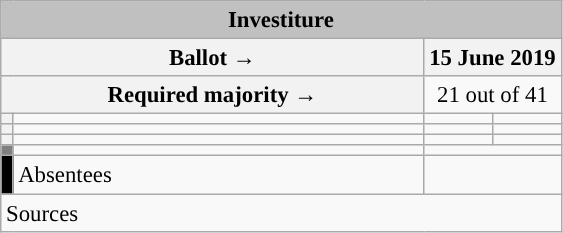<table class="wikitable" style="text-align:center; font-size:95%;">
<tr>
<td colspan="8" align="center" bgcolor="#C0C0C0"><strong>Investiture</strong></td>
</tr>
<tr>
<th colspan="2" width="275px">Ballot →</th>
<th colspan="2">15 June 2019</th>
</tr>
<tr>
<th colspan="2">Required majority →</th>
<td colspan="2">21 out of 41</td>
</tr>
<tr>
<th width="1px" style="background:"></th>
<td align="left"></td>
<td></td>
<td></td>
</tr>
<tr>
<th style="color:inherit;background:"></th>
<td align="left"></td>
<td></td>
<td></td>
</tr>
<tr>
<th style="color:inherit;background:"></th>
<td align="left"></td>
<td></td>
<td></td>
</tr>
<tr>
<th style="color:inherit;background:gray;"></th>
<td align="left"></td>
<td colspan="2"></td>
</tr>
<tr>
<th style="color:inherit;background:black;"></th>
<td align="left">Absentees</td>
<td colspan="2"></td>
</tr>
<tr>
<td align="left" colspan="4">Sources</td>
</tr>
</table>
